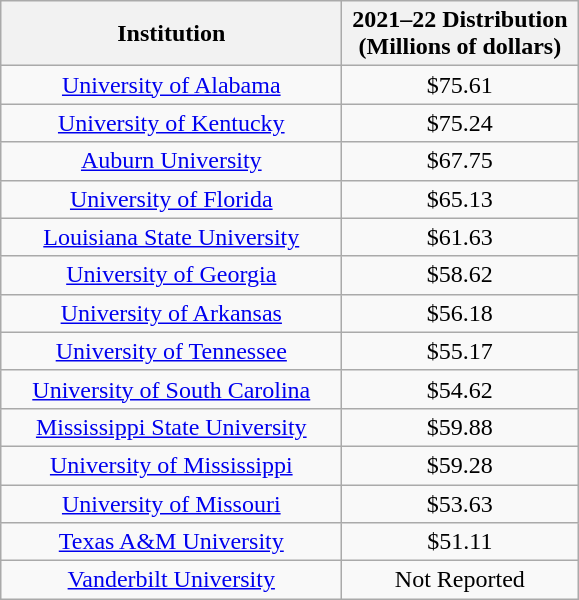<table class="wikitable sortable" style="text-align: center">
<tr>
<th style="width:220px;">Institution</th>
<th style="width:150px;">2021–22 Distribution (Millions of dollars)</th>
</tr>
<tr>
<td><a href='#'>University of Alabama</a></td>
<td>$75.61</td>
</tr>
<tr>
<td><a href='#'>University of Kentucky</a></td>
<td>$75.24</td>
</tr>
<tr>
<td><a href='#'>Auburn University</a></td>
<td>$67.75</td>
</tr>
<tr>
<td><a href='#'>University of Florida</a></td>
<td>$65.13</td>
</tr>
<tr>
<td><a href='#'>Louisiana State University</a></td>
<td>$61.63</td>
</tr>
<tr>
<td><a href='#'>University of Georgia</a></td>
<td>$58.62</td>
</tr>
<tr>
<td><a href='#'>University of Arkansas</a></td>
<td>$56.18</td>
</tr>
<tr>
<td><a href='#'>University of Tennessee</a></td>
<td>$55.17</td>
</tr>
<tr>
<td><a href='#'>University of South Carolina</a></td>
<td>$54.62</td>
</tr>
<tr>
<td><a href='#'>Mississippi State University</a></td>
<td>$59.88</td>
</tr>
<tr>
<td><a href='#'>University of Mississippi</a></td>
<td>$59.28</td>
</tr>
<tr>
<td><a href='#'>University of Missouri</a></td>
<td>$53.63</td>
</tr>
<tr>
<td><a href='#'>Texas A&M University</a></td>
<td>$51.11</td>
</tr>
<tr>
<td><a href='#'>Vanderbilt University</a></td>
<td>Not Reported</td>
</tr>
</table>
